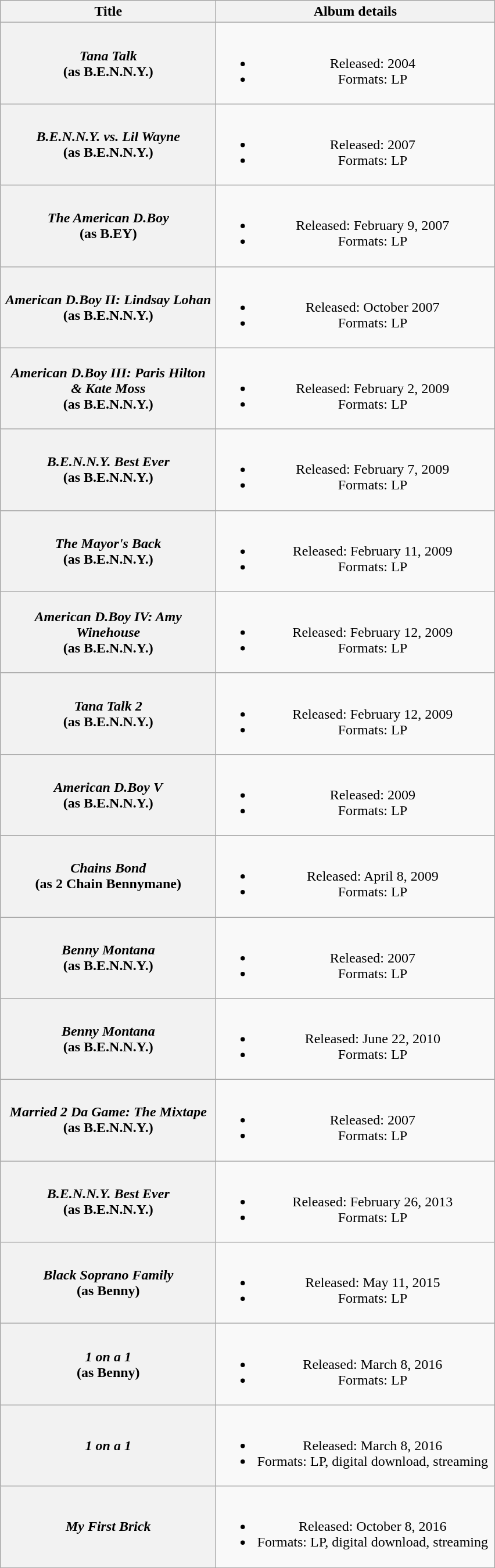<table class="wikitable plainrowheaders" style="text-align:center;">
<tr>
<th scope="col" rowspan="1" style="width:15em;">Title</th>
<th scope="col" rowspan="1" style="width:19.5em;">Album details</th>
</tr>
<tr>
<th scope="row"><em>Tana Talk</em><br><span>(as B.E.N.N.Y.)</span></th>
<td><br><ul><li>Released: 2004</li><li>Formats: LP</li></ul></td>
</tr>
<tr>
<th scope="row"><em>B.E.N.N.Y. vs. Lil Wayne</em><br><span>(as B.E.N.N.Y.)</span></th>
<td><br><ul><li>Released: 2007</li><li>Formats: LP</li></ul></td>
</tr>
<tr>
<th scope="row"><em>The American D.Boy</em><br><span>(as B.EY)</span></th>
<td><br><ul><li>Released: February 9, 2007</li><li>Formats: LP</li></ul></td>
</tr>
<tr>
<th scope="row"><em>American D.Boy II: Lindsay Lohan</em><br><span>(as B.E.N.N.Y.)</span></th>
<td><br><ul><li>Released: October 2007</li><li>Formats: LP</li></ul></td>
</tr>
<tr>
<th scope="row"><em>American D.Boy III: Paris Hilton & Kate Moss</em><br><span>(as B.E.N.N.Y.)</span></th>
<td><br><ul><li>Released: February 2, 2009</li><li>Formats: LP</li></ul></td>
</tr>
<tr>
<th scope="row"><em>B.E.N.N.Y. Best Ever</em><br><span>(as B.E.N.N.Y.)</span></th>
<td><br><ul><li>Released: February 7, 2009</li><li>Formats: LP</li></ul></td>
</tr>
<tr>
<th scope="row"><em>The Mayor's Back</em><br><span>(as B.E.N.N.Y.)</span></th>
<td><br><ul><li>Released: February 11, 2009</li><li>Formats: LP</li></ul></td>
</tr>
<tr>
<th scope="row"><em>American D.Boy IV: Amy Winehouse</em><br><span>(as B.E.N.N.Y.)</span></th>
<td><br><ul><li>Released: February 12, 2009</li><li>Formats: LP</li></ul></td>
</tr>
<tr>
<th scope="row"><em>Tana Talk 2</em><br><span>(as B.E.N.N.Y.)</span></th>
<td><br><ul><li>Released: February 12, 2009</li><li>Formats: LP</li></ul></td>
</tr>
<tr>
<th scope="row"><em>American D.Boy V</em><br><span>(as B.E.N.N.Y.)</span></th>
<td><br><ul><li>Released: 2009</li><li>Formats: LP</li></ul></td>
</tr>
<tr>
<th scope="row"><em>Chains Bond</em><br><span>(as 2 Chain Bennymane)</span></th>
<td><br><ul><li>Released: April 8, 2009</li><li>Formats: LP</li></ul></td>
</tr>
<tr>
<th scope="row"><em>Benny Montana</em><br><span>(as B.E.N.N.Y.)</span></th>
<td><br><ul><li>Released: 2007</li><li>Formats: LP</li></ul></td>
</tr>
<tr>
<th scope="row"><em>Benny Montana</em><br><span>(as B.E.N.N.Y.)</span></th>
<td><br><ul><li>Released: June 22, 2010</li><li>Formats: LP</li></ul></td>
</tr>
<tr>
<th scope="row"><em>Married 2 Da Game: The Mixtape</em><br><span>(as B.E.N.N.Y.)</span></th>
<td><br><ul><li>Released: 2007</li><li>Formats: LP</li></ul></td>
</tr>
<tr>
<th scope="row"><em>B.E.N.N.Y. Best Ever</em><br><span>(as B.E.N.N.Y.)</span></th>
<td><br><ul><li>Released: February 26, 2013</li><li>Formats: LP</li></ul></td>
</tr>
<tr>
<th scope="row"><em>Black Soprano Family</em><br><span>(as Benny)</span></th>
<td><br><ul><li>Released: May 11, 2015</li><li>Formats: LP</li></ul></td>
</tr>
<tr>
<th scope="row"><em>1 on a 1</em><br><span>(as Benny)</span></th>
<td><br><ul><li>Released: March 8, 2016</li><li>Formats: LP</li></ul></td>
</tr>
<tr>
<th scope="row"><em>1 on a 1</em></th>
<td><br><ul><li>Released: March 8, 2016</li><li>Formats: LP, digital download, streaming</li></ul></td>
</tr>
<tr>
<th scope="row"><em>My First Brick</em></th>
<td><br><ul><li>Released: October 8, 2016</li><li>Formats: LP, digital download, streaming</li></ul></td>
</tr>
</table>
